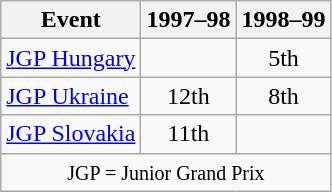<table class="wikitable" style="text-align:center">
<tr>
<th>Event</th>
<th>1997–98</th>
<th>1998–99</th>
</tr>
<tr>
<td align=left><a href='#'>JGP Hungary</a></td>
<td></td>
<td>5th</td>
</tr>
<tr>
<td align=left><a href='#'>JGP Ukraine</a></td>
<td>12th</td>
<td>8th</td>
</tr>
<tr>
<td align=left><a href='#'>JGP Slovakia</a></td>
<td>11th</td>
<td></td>
</tr>
<tr>
<td colspan=3 align=center><small> JGP = Junior Grand Prix </small></td>
</tr>
</table>
